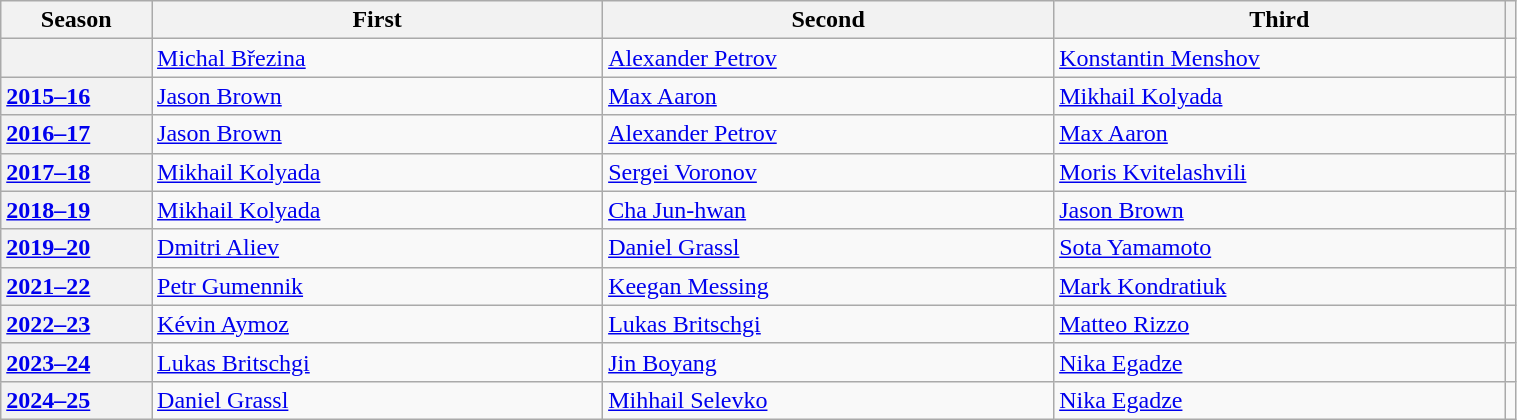<table class="wikitable unsortable" style="text-align:left; width:80%">
<tr>
<th scope="col" style="text-align:center; width:10%">Season</th>
<th scope="col" style="text-align:center; width:30%">First</th>
<th scope="col" style="text-align:center; width:30%">Second</th>
<th scope="col" style="text-align:center; width:30%">Third</th>
<th scope="col" style="text-align:center"></th>
</tr>
<tr>
<th scope="row" style="text-align:left"></th>
<td> <a href='#'>Michal Březina</a></td>
<td> <a href='#'>Alexander Petrov</a></td>
<td> <a href='#'>Konstantin Menshov</a></td>
<td></td>
</tr>
<tr>
<th scope="row" style="text-align:left"><a href='#'>2015–16</a></th>
<td> <a href='#'>Jason Brown</a></td>
<td> <a href='#'>Max Aaron</a></td>
<td> <a href='#'>Mikhail Kolyada</a></td>
<td></td>
</tr>
<tr>
<th scope="row" style="text-align:left"><a href='#'>2016–17</a></th>
<td> <a href='#'>Jason Brown</a></td>
<td> <a href='#'>Alexander Petrov</a></td>
<td> <a href='#'>Max Aaron</a></td>
<td></td>
</tr>
<tr>
<th scope="row" style="text-align:left"><a href='#'>2017–18</a></th>
<td> <a href='#'>Mikhail Kolyada</a></td>
<td> <a href='#'>Sergei Voronov</a></td>
<td> <a href='#'>Moris Kvitelashvili</a></td>
<td></td>
</tr>
<tr>
<th scope="row" style="text-align:left"><a href='#'>2018–19</a></th>
<td> <a href='#'>Mikhail Kolyada</a></td>
<td> <a href='#'>Cha Jun-hwan</a></td>
<td> <a href='#'>Jason Brown</a></td>
<td></td>
</tr>
<tr>
<th scope="row" style="text-align:left"><a href='#'>2019–20</a></th>
<td> <a href='#'>Dmitri Aliev</a></td>
<td> <a href='#'>Daniel Grassl</a></td>
<td> <a href='#'>Sota Yamamoto</a></td>
<td></td>
</tr>
<tr>
<th scope="row" style="text-align:left"><a href='#'>2021–22</a></th>
<td> <a href='#'>Petr Gumennik</a></td>
<td> <a href='#'>Keegan Messing</a></td>
<td> <a href='#'>Mark Kondratiuk</a></td>
<td></td>
</tr>
<tr>
<th scope="row" style="text-align:left"><a href='#'>2022–23</a></th>
<td> <a href='#'>Kévin Aymoz</a></td>
<td> <a href='#'>Lukas Britschgi</a></td>
<td> <a href='#'>Matteo Rizzo</a></td>
<td></td>
</tr>
<tr>
<th scope="row" style="text-align:left"><a href='#'>2023–24</a></th>
<td> <a href='#'>Lukas Britschgi</a></td>
<td> <a href='#'>Jin Boyang</a></td>
<td> <a href='#'>Nika Egadze</a></td>
<td></td>
</tr>
<tr>
<th scope="row" style="text-align:left"><a href='#'>2024–25</a></th>
<td> <a href='#'>Daniel Grassl</a></td>
<td> <a href='#'>Mihhail Selevko</a></td>
<td> <a href='#'>Nika Egadze</a></td>
<td></td>
</tr>
</table>
